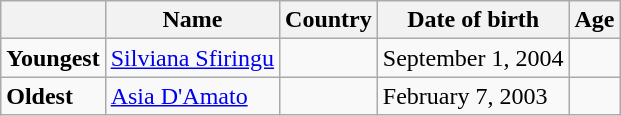<table class="wikitable">
<tr>
<th></th>
<th><strong>Name</strong></th>
<th><strong>Country</strong></th>
<th><strong>Date of birth</strong></th>
<th><strong>Age</strong></th>
</tr>
<tr>
<td><strong>Youngest</strong></td>
<td><a href='#'>Silviana Sfiringu</a></td>
<td></td>
<td>September 1, 2004</td>
<td></td>
</tr>
<tr>
<td><strong>Oldest</strong></td>
<td><a href='#'>Asia D'Amato</a></td>
<td></td>
<td>February 7, 2003</td>
<td></td>
</tr>
</table>
